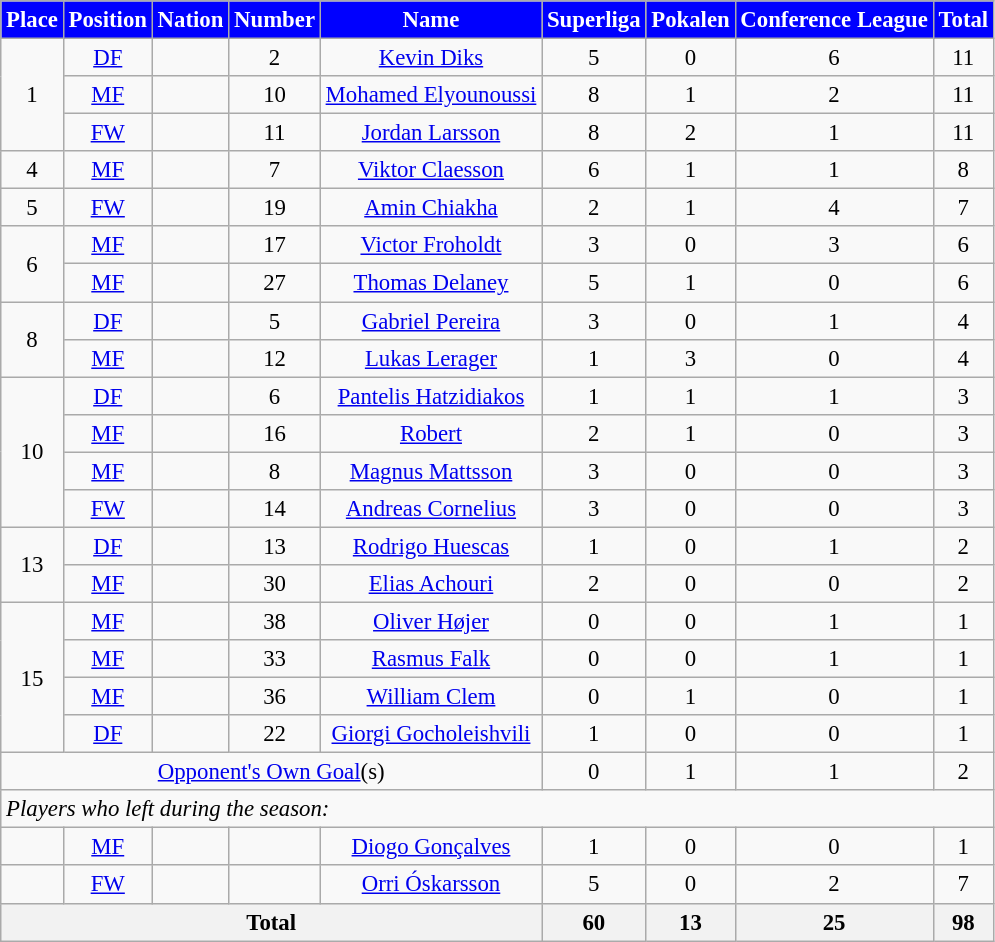<table class="wikitable" style="font-size: 95%; text-align: center">
<tr>
<th style="background:#0000FF; color:white; text-align:center;"!width=80>Place</th>
<th style="background:#0000FF; color:white; text-align:center;"!width=80>Position</th>
<th style="background:#0000FF; color:white; text-align:center;"!width=80>Nation</th>
<th style="background:#0000FF; color:white; text-align:center;"!width=80>Number</th>
<th style="background:#0000FF; color:white; text-align:center;"!width=150>Name</th>
<th style="background:#0000FF; color:white; text-align:center;"!width=150>Superliga</th>
<th style="background:#0000FF; color:white; text-align:center;"!width=150>Pokalen</th>
<th style="background:#0000FF; color:white; text-align:center;"!width=150>Conference League</th>
<th style="background:#0000FF; color:white; text-align:center;"!width=80>Total</th>
</tr>
<tr>
<td rowspan=3>1</td>
<td><a href='#'>DF</a></td>
<td></td>
<td>2</td>
<td><a href='#'>Kevin Diks</a></td>
<td>5</td>
<td>0</td>
<td>6</td>
<td>11</td>
</tr>
<tr>
<td><a href='#'>MF</a></td>
<td></td>
<td>10</td>
<td><a href='#'>Mohamed Elyounoussi</a></td>
<td>8</td>
<td>1</td>
<td>2</td>
<td>11</td>
</tr>
<tr>
<td><a href='#'>FW</a></td>
<td></td>
<td>11</td>
<td><a href='#'>Jordan Larsson</a></td>
<td>8</td>
<td>2</td>
<td>1</td>
<td>11</td>
</tr>
<tr>
<td rowspan=1>4</td>
<td><a href='#'>MF</a></td>
<td></td>
<td>7</td>
<td><a href='#'>Viktor Claesson</a></td>
<td>6</td>
<td>1</td>
<td>1</td>
<td>8</td>
</tr>
<tr>
<td rowspan=1>5</td>
<td><a href='#'>FW</a></td>
<td></td>
<td>19</td>
<td><a href='#'>Amin Chiakha</a></td>
<td>2</td>
<td>1</td>
<td>4</td>
<td>7</td>
</tr>
<tr>
<td rowspan=2>6</td>
<td><a href='#'>MF</a></td>
<td></td>
<td>17</td>
<td><a href='#'>Victor Froholdt</a></td>
<td>3</td>
<td>0</td>
<td>3</td>
<td>6</td>
</tr>
<tr>
<td><a href='#'>MF</a></td>
<td></td>
<td>27</td>
<td><a href='#'>Thomas Delaney</a></td>
<td>5</td>
<td>1</td>
<td>0</td>
<td>6</td>
</tr>
<tr>
<td rowspan=2>8</td>
<td><a href='#'>DF</a></td>
<td></td>
<td>5</td>
<td><a href='#'>Gabriel Pereira</a></td>
<td>3</td>
<td>0</td>
<td>1</td>
<td>4</td>
</tr>
<tr>
<td><a href='#'>MF</a></td>
<td></td>
<td>12</td>
<td><a href='#'>Lukas Lerager</a></td>
<td>1</td>
<td>3</td>
<td>0</td>
<td>4</td>
</tr>
<tr>
<td rowspan=4>10</td>
<td><a href='#'>DF</a></td>
<td></td>
<td>6</td>
<td><a href='#'>Pantelis Hatzidiakos</a></td>
<td>1</td>
<td>1</td>
<td>1</td>
<td>3</td>
</tr>
<tr>
<td><a href='#'>MF</a></td>
<td></td>
<td>16</td>
<td><a href='#'>Robert</a></td>
<td>2</td>
<td>1</td>
<td>0</td>
<td>3</td>
</tr>
<tr>
<td><a href='#'>MF</a></td>
<td></td>
<td>8</td>
<td><a href='#'>Magnus Mattsson</a></td>
<td>3</td>
<td>0</td>
<td>0</td>
<td>3</td>
</tr>
<tr>
<td><a href='#'>FW</a></td>
<td></td>
<td>14</td>
<td><a href='#'>Andreas Cornelius</a></td>
<td>3</td>
<td>0</td>
<td>0</td>
<td>3</td>
</tr>
<tr>
<td rowspan=2>13</td>
<td><a href='#'>DF</a></td>
<td></td>
<td>13</td>
<td><a href='#'>Rodrigo Huescas</a></td>
<td>1</td>
<td>0</td>
<td>1</td>
<td>2</td>
</tr>
<tr>
<td><a href='#'>MF</a></td>
<td></td>
<td>30</td>
<td><a href='#'>Elias Achouri</a></td>
<td>2</td>
<td>0</td>
<td>0</td>
<td>2</td>
</tr>
<tr>
<td rowspan=4>15</td>
<td><a href='#'>MF</a></td>
<td></td>
<td>38</td>
<td><a href='#'>Oliver Højer</a></td>
<td>0</td>
<td>0</td>
<td>1</td>
<td>1</td>
</tr>
<tr>
<td><a href='#'>MF</a></td>
<td></td>
<td>33</td>
<td><a href='#'>Rasmus Falk</a></td>
<td>0</td>
<td>0</td>
<td>1</td>
<td>1</td>
</tr>
<tr>
<td><a href='#'>MF</a></td>
<td></td>
<td>36</td>
<td><a href='#'>William Clem</a></td>
<td>0</td>
<td>1</td>
<td>0</td>
<td>1</td>
</tr>
<tr>
<td><a href='#'>DF</a></td>
<td></td>
<td>22</td>
<td><a href='#'>Giorgi Gocholeishvili</a></td>
<td>1</td>
<td>0</td>
<td>0</td>
<td>1</td>
</tr>
<tr>
<td colspan=5><a href='#'>Opponent's Own Goal</a>(s)</td>
<td>0</td>
<td>1</td>
<td>1</td>
<td>2</td>
</tr>
<tr>
<td colspan="14" align="left"><em>Players who left during the season:</em></td>
</tr>
<tr>
<td></td>
<td><a href='#'>MF</a></td>
<td></td>
<td></td>
<td><a href='#'>Diogo Gonçalves</a></td>
<td>1</td>
<td>0</td>
<td>0</td>
<td>1</td>
</tr>
<tr>
<td></td>
<td><a href='#'>FW</a></td>
<td></td>
<td></td>
<td><a href='#'>Orri Óskarsson</a></td>
<td>5</td>
<td>0</td>
<td>2</td>
<td>7</td>
</tr>
<tr>
<th colspan=5>Total</th>
<th>60</th>
<th>13</th>
<th>25</th>
<th>98</th>
</tr>
</table>
